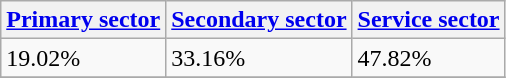<table class="wikitable" border="1">
<tr>
<th><a href='#'>Primary sector</a></th>
<th><a href='#'>Secondary sector</a></th>
<th><a href='#'>Service sector</a></th>
</tr>
<tr>
<td>19.02%</td>
<td>33.16%</td>
<td>47.82%</td>
</tr>
<tr>
</tr>
</table>
